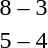<table style="text-align:center">
<tr>
<th width=200></th>
<th width=100></th>
<th width=200></th>
</tr>
<tr>
<td align=right><strong></strong></td>
<td>8 – 3</td>
<td align=left></td>
</tr>
<tr>
<td align=right><strong></strong></td>
<td>5 – 4</td>
<td align=left></td>
</tr>
</table>
